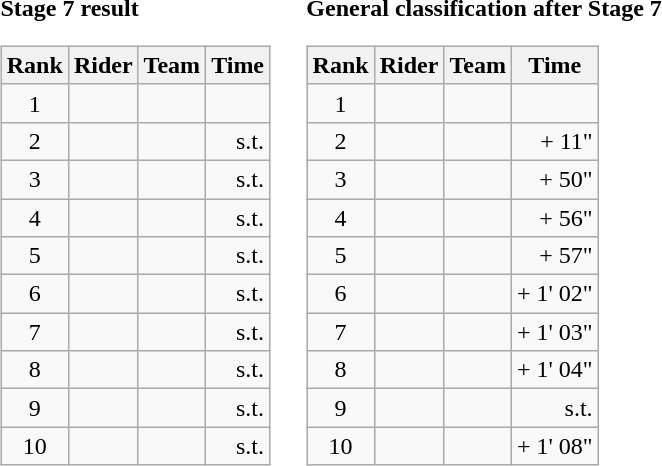<table>
<tr>
<td><strong>Stage 7 result</strong><br><table class="wikitable">
<tr>
<th scope="col">Rank</th>
<th scope="col">Rider</th>
<th scope="col">Team</th>
<th scope="col">Time</th>
</tr>
<tr>
<td style="text-align:center;">1</td>
<td></td>
<td></td>
<td style="text-align:right;"></td>
</tr>
<tr>
<td style="text-align:center;">2</td>
<td></td>
<td></td>
<td style="text-align:right;">s.t.</td>
</tr>
<tr>
<td style="text-align:center;">3</td>
<td></td>
<td></td>
<td style="text-align:right;">s.t.</td>
</tr>
<tr>
<td style="text-align:center;">4</td>
<td></td>
<td></td>
<td style="text-align:right;">s.t.</td>
</tr>
<tr>
<td style="text-align:center;">5</td>
<td></td>
<td></td>
<td style="text-align:right;">s.t.</td>
</tr>
<tr>
<td style="text-align:center;">6</td>
<td></td>
<td></td>
<td style="text-align:right;">s.t.</td>
</tr>
<tr>
<td style="text-align:center;">7</td>
<td></td>
<td></td>
<td style="text-align:right;">s.t.</td>
</tr>
<tr>
<td style="text-align:center;">8</td>
<td></td>
<td></td>
<td style="text-align:right;">s.t.</td>
</tr>
<tr>
<td style="text-align:center;">9</td>
<td></td>
<td></td>
<td style="text-align:right;">s.t.</td>
</tr>
<tr>
<td style="text-align:center;">10</td>
<td></td>
<td></td>
<td style="text-align:right;">s.t.</td>
</tr>
</table>
</td>
<td></td>
<td><strong>General classification after Stage 7</strong><br><table class="wikitable">
<tr>
<th scope="col">Rank</th>
<th scope="col">Rider</th>
<th scope="col">Team</th>
<th scope="col">Time</th>
</tr>
<tr>
<td style="text-align:center;">1</td>
<td></td>
<td></td>
<td style="text-align:right;"></td>
</tr>
<tr>
<td style="text-align:center;">2</td>
<td></td>
<td></td>
<td style="text-align:right;">+ 11"</td>
</tr>
<tr>
<td style="text-align:center;">3</td>
<td></td>
<td></td>
<td style="text-align:right;">+ 50"</td>
</tr>
<tr>
<td style="text-align:center;">4</td>
<td></td>
<td></td>
<td style="text-align:right;">+ 56"</td>
</tr>
<tr>
<td style="text-align:center;">5</td>
<td></td>
<td></td>
<td style="text-align:right;">+ 57"</td>
</tr>
<tr>
<td style="text-align:center;">6</td>
<td></td>
<td></td>
<td style="text-align:right;">+ 1' 02"</td>
</tr>
<tr>
<td style="text-align:center;">7</td>
<td></td>
<td></td>
<td style="text-align:right;">+ 1' 03"</td>
</tr>
<tr>
<td style="text-align:center;">8</td>
<td></td>
<td></td>
<td style="text-align:right;">+ 1' 04"</td>
</tr>
<tr>
<td style="text-align:center;">9</td>
<td></td>
<td></td>
<td style="text-align:right;">s.t.</td>
</tr>
<tr>
<td style="text-align:center;">10</td>
<td></td>
<td></td>
<td style="text-align:right;">+ 1' 08"</td>
</tr>
</table>
</td>
</tr>
</table>
